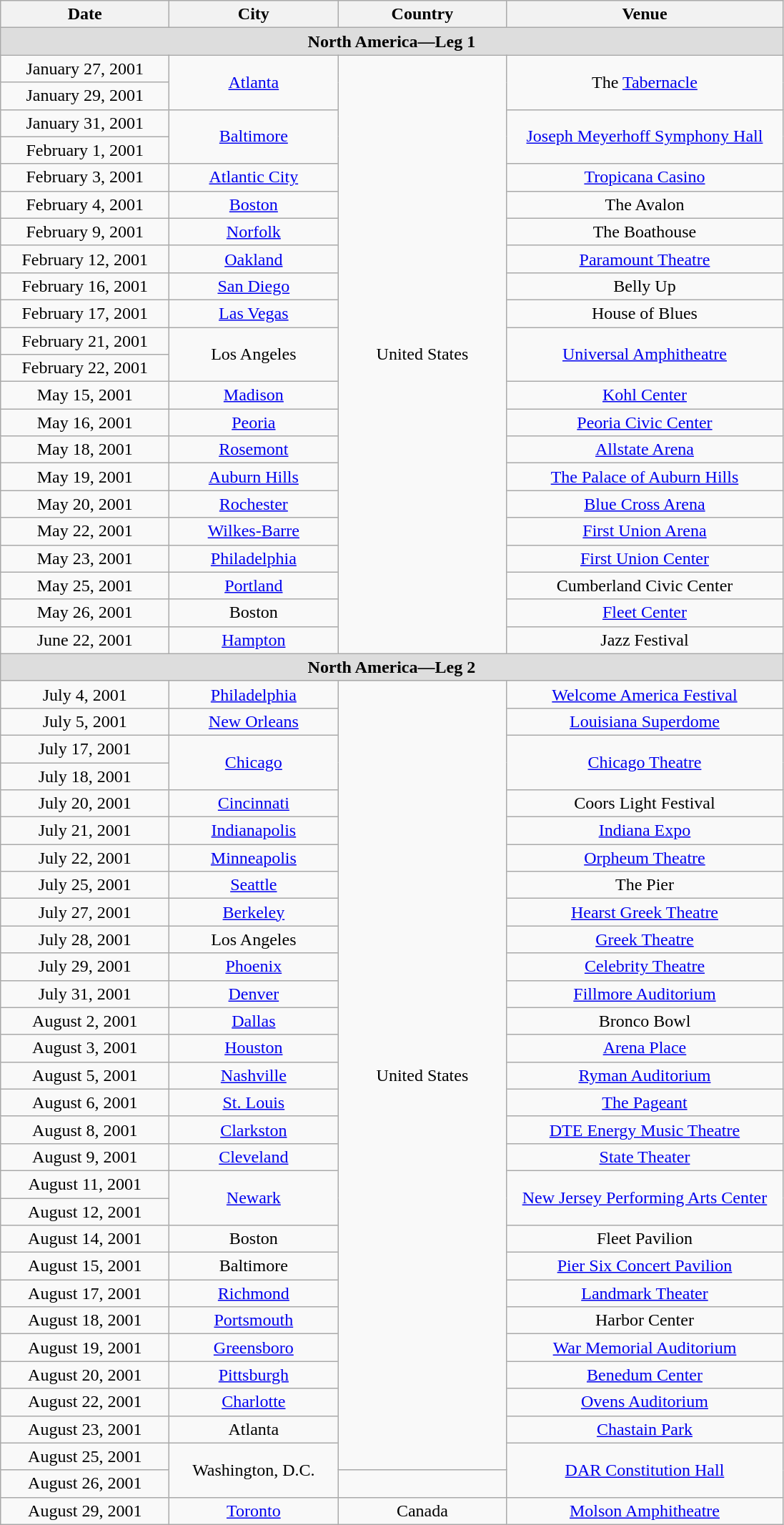<table class="wikitable" style="text-align:center;">
<tr>
<th width="150">Date</th>
<th width="150">City</th>
<th width="150">Country</th>
<th width="250">Venue</th>
</tr>
<tr bgcolor="#DDDDDD">
<td colspan=4><strong>North America—Leg 1</strong></td>
</tr>
<tr>
<td>January 27, 2001</td>
<td rowspan="2"><a href='#'>Atlanta</a></td>
<td rowspan="22">United States</td>
<td rowspan="2">The <a href='#'>Tabernacle</a></td>
</tr>
<tr>
<td>January 29, 2001</td>
</tr>
<tr>
<td>January 31, 2001</td>
<td rowspan="2"><a href='#'>Baltimore</a></td>
<td rowspan="2"><a href='#'>Joseph Meyerhoff Symphony Hall</a></td>
</tr>
<tr>
<td>February 1, 2001</td>
</tr>
<tr>
<td>February 3, 2001</td>
<td><a href='#'>Atlantic City</a></td>
<td><a href='#'>Tropicana Casino</a></td>
</tr>
<tr>
<td>February 4, 2001</td>
<td><a href='#'>Boston</a></td>
<td>The Avalon</td>
</tr>
<tr>
<td>February 9, 2001</td>
<td><a href='#'>Norfolk</a></td>
<td>The Boathouse</td>
</tr>
<tr>
<td>February 12, 2001</td>
<td><a href='#'>Oakland</a></td>
<td><a href='#'>Paramount Theatre</a></td>
</tr>
<tr>
<td>February 16, 2001</td>
<td><a href='#'>San Diego</a></td>
<td>Belly Up</td>
</tr>
<tr>
<td>February 17, 2001</td>
<td><a href='#'>Las Vegas</a></td>
<td>House of Blues</td>
</tr>
<tr>
<td>February 21, 2001</td>
<td rowspan="2">Los Angeles</td>
<td rowspan="2"><a href='#'>Universal Amphitheatre</a></td>
</tr>
<tr>
<td>February 22, 2001</td>
</tr>
<tr>
<td>May 15, 2001</td>
<td><a href='#'>Madison</a></td>
<td><a href='#'>Kohl Center</a></td>
</tr>
<tr>
<td>May 16, 2001</td>
<td><a href='#'>Peoria</a></td>
<td><a href='#'>Peoria Civic Center</a></td>
</tr>
<tr>
<td>May 18, 2001</td>
<td><a href='#'>Rosemont</a></td>
<td><a href='#'>Allstate Arena</a></td>
</tr>
<tr>
<td>May 19, 2001</td>
<td><a href='#'>Auburn Hills</a></td>
<td><a href='#'>The Palace of Auburn Hills</a></td>
</tr>
<tr>
<td>May 20, 2001</td>
<td><a href='#'>Rochester</a></td>
<td><a href='#'>Blue Cross Arena</a></td>
</tr>
<tr>
<td>May 22, 2001</td>
<td><a href='#'>Wilkes-Barre</a></td>
<td><a href='#'>First Union Arena</a></td>
</tr>
<tr>
<td>May 23, 2001</td>
<td><a href='#'>Philadelphia</a></td>
<td><a href='#'>First Union Center</a></td>
</tr>
<tr>
<td>May 25, 2001</td>
<td><a href='#'>Portland</a></td>
<td>Cumberland Civic Center</td>
</tr>
<tr>
<td>May 26, 2001</td>
<td>Boston</td>
<td><a href='#'>Fleet Center</a></td>
</tr>
<tr>
<td>June 22, 2001</td>
<td><a href='#'>Hampton</a></td>
<td>Jazz Festival</td>
</tr>
<tr bgcolor="#DDDDDD">
<td colspan=4><strong>North America—Leg 2</strong></td>
</tr>
<tr>
<td>July 4, 2001</td>
<td><a href='#'>Philadelphia</a></td>
<td rowspan="29">United States</td>
<td><a href='#'>Welcome America Festival</a></td>
</tr>
<tr>
<td>July 5, 2001</td>
<td><a href='#'>New Orleans</a></td>
<td><a href='#'>Louisiana Superdome</a></td>
</tr>
<tr>
<td>July 17, 2001</td>
<td rowspan="2"><a href='#'>Chicago</a></td>
<td rowspan="2"><a href='#'>Chicago Theatre</a></td>
</tr>
<tr>
<td>July 18, 2001</td>
</tr>
<tr>
<td>July 20, 2001</td>
<td><a href='#'>Cincinnati</a></td>
<td>Coors Light Festival</td>
</tr>
<tr>
<td>July 21, 2001</td>
<td><a href='#'>Indianapolis</a></td>
<td><a href='#'>Indiana Expo</a></td>
</tr>
<tr>
<td>July 22, 2001</td>
<td><a href='#'>Minneapolis</a></td>
<td><a href='#'>Orpheum Theatre</a></td>
</tr>
<tr>
<td>July 25, 2001</td>
<td><a href='#'>Seattle</a></td>
<td>The Pier</td>
</tr>
<tr>
<td>July 27, 2001</td>
<td><a href='#'>Berkeley</a></td>
<td><a href='#'>Hearst Greek Theatre</a></td>
</tr>
<tr>
<td>July 28, 2001</td>
<td>Los Angeles</td>
<td><a href='#'>Greek Theatre</a></td>
</tr>
<tr>
<td>July 29, 2001</td>
<td><a href='#'>Phoenix</a></td>
<td><a href='#'>Celebrity Theatre</a></td>
</tr>
<tr>
<td>July 31, 2001</td>
<td><a href='#'>Denver</a></td>
<td><a href='#'>Fillmore Auditorium</a></td>
</tr>
<tr>
<td>August 2, 2001</td>
<td><a href='#'>Dallas</a></td>
<td>Bronco Bowl</td>
</tr>
<tr>
<td>August 3, 2001</td>
<td><a href='#'>Houston</a></td>
<td><a href='#'>Arena Place</a></td>
</tr>
<tr>
<td>August 5, 2001</td>
<td><a href='#'>Nashville</a></td>
<td><a href='#'>Ryman Auditorium</a></td>
</tr>
<tr>
<td>August 6, 2001</td>
<td><a href='#'>St. Louis</a></td>
<td><a href='#'>The Pageant</a></td>
</tr>
<tr>
<td>August 8, 2001</td>
<td><a href='#'>Clarkston</a></td>
<td><a href='#'>DTE Energy Music Theatre</a></td>
</tr>
<tr>
<td>August 9, 2001</td>
<td><a href='#'>Cleveland</a></td>
<td><a href='#'>State Theater</a></td>
</tr>
<tr>
<td>August 11, 2001</td>
<td rowspan="2"><a href='#'>Newark</a></td>
<td rowspan="2"><a href='#'>New Jersey Performing Arts Center</a></td>
</tr>
<tr>
<td>August 12, 2001</td>
</tr>
<tr>
<td>August 14, 2001</td>
<td>Boston</td>
<td>Fleet Pavilion</td>
</tr>
<tr>
<td>August 15, 2001</td>
<td>Baltimore</td>
<td><a href='#'>Pier Six Concert Pavilion</a></td>
</tr>
<tr>
<td>August 17, 2001</td>
<td><a href='#'>Richmond</a></td>
<td><a href='#'>Landmark Theater</a></td>
</tr>
<tr>
<td>August 18, 2001</td>
<td><a href='#'>Portsmouth</a></td>
<td>Harbor Center</td>
</tr>
<tr>
<td>August 19, 2001</td>
<td><a href='#'>Greensboro</a></td>
<td><a href='#'>War Memorial Auditorium</a></td>
</tr>
<tr>
<td>August 20, 2001</td>
<td><a href='#'>Pittsburgh</a></td>
<td><a href='#'>Benedum Center</a></td>
</tr>
<tr>
<td>August 22, 2001</td>
<td><a href='#'>Charlotte</a></td>
<td><a href='#'>Ovens Auditorium</a></td>
</tr>
<tr>
<td>August 23, 2001</td>
<td>Atlanta</td>
<td><a href='#'>Chastain Park</a></td>
</tr>
<tr>
<td>August 25, 2001</td>
<td rowspan="2">Washington, D.C.</td>
<td rowspan="2"><a href='#'>DAR Constitution Hall</a></td>
</tr>
<tr>
<td>August 26, 2001</td>
</tr>
<tr>
<td>August 29, 2001</td>
<td><a href='#'>Toronto</a></td>
<td>Canada</td>
<td><a href='#'>Molson Amphitheatre</a></td>
</tr>
</table>
